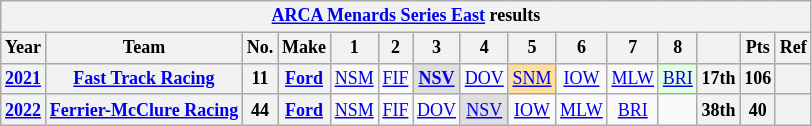<table class="wikitable" style="text-align:center; font-size:75%">
<tr>
<th colspan=15><a href='#'>ARCA Menards Series East</a> results</th>
</tr>
<tr>
<th>Year</th>
<th>Team</th>
<th>No.</th>
<th>Make</th>
<th>1</th>
<th>2</th>
<th>3</th>
<th>4</th>
<th>5</th>
<th>6</th>
<th>7</th>
<th>8</th>
<th></th>
<th>Pts</th>
<th>Ref</th>
</tr>
<tr>
<th><a href='#'>2021</a></th>
<th><a href='#'>Fast Track Racing</a></th>
<th>11</th>
<th><a href='#'>Ford</a></th>
<td><a href='#'>NSM</a></td>
<td><a href='#'>FIF</a></td>
<td style="background:#DFDFDF;"><strong><a href='#'>NSV</a></strong><br></td>
<td><a href='#'>DOV</a></td>
<td style="background:#FFDF9F;"><a href='#'>SNM</a><br></td>
<td><a href='#'>IOW</a></td>
<td><a href='#'>MLW</a></td>
<td style="background:#DFFFDF;"><a href='#'>BRI</a><br></td>
<th>17th</th>
<th>106</th>
<th></th>
</tr>
<tr>
<th><a href='#'>2022</a></th>
<th><a href='#'>Ferrier-McClure Racing</a></th>
<th>44</th>
<th><a href='#'>Ford</a></th>
<td><a href='#'>NSM</a></td>
<td><a href='#'>FIF</a></td>
<td><a href='#'>DOV</a></td>
<td style="background:#DFDFDF;"><a href='#'>NSV</a><br></td>
<td><a href='#'>IOW</a></td>
<td><a href='#'>MLW</a></td>
<td><a href='#'>BRI</a></td>
<td></td>
<th>38th</th>
<th>40</th>
<th></th>
</tr>
</table>
